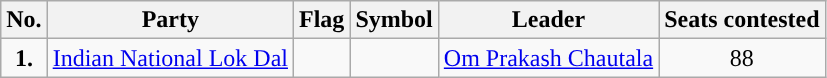<table class="wikitable">
<tr>
<th>No.</th>
<th>Party</th>
<th>Flag</th>
<th>Symbol</th>
<th>Leader</th>
<th>Seats contested</th>
</tr>
<tr>
<td ! style="text-align:center; background:"><strong>1.</strong></td>
<td style="text-align:center"><a href='#'>Indian National Lok Dal</a></td>
<td></td>
<td></td>
<td style="text-align:center"><a href='#'>Om Prakash Chautala</a></td>
<td style="text-align:center">88</td>
</tr>
</table>
